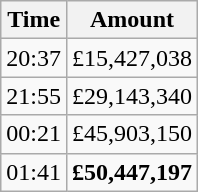<table class="wikitable" border="1">
<tr>
<th>Time</th>
<th>Amount</th>
</tr>
<tr>
<td>20:37</td>
<td>£15,427,038</td>
</tr>
<tr>
<td>21:55</td>
<td>£29,143,340</td>
</tr>
<tr>
<td>00:21</td>
<td>£45,903,150</td>
</tr>
<tr>
<td>01:41</td>
<td><strong>£50,447,197</strong></td>
</tr>
</table>
